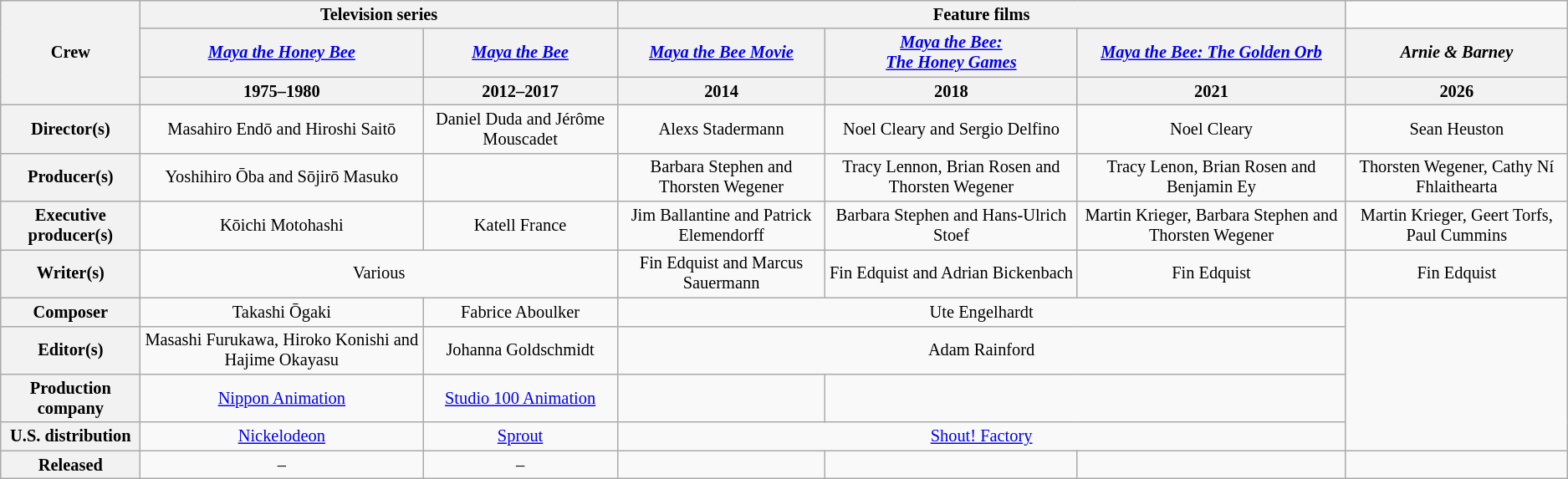<table class="wikitable sortable" style="text-align: center; font-size:85%;">
<tr>
<th rowspan=3>Crew</th>
<th colspan=2>Television series</th>
<th colspan=3>Feature films</th>
</tr>
<tr>
<th><em><a href='#'>Maya the Honey Bee</a></em></th>
<th><em><a href='#'>Maya the Bee</a></em></th>
<th><em><a href='#'>Maya the Bee Movie</a></em></th>
<th><em><a href='#'>Maya the Bee:<br>The Honey Games</a></em></th>
<th><em><a href='#'>Maya the Bee: The Golden Orb</a></em></th>
<th><em>Arnie & Barney</em></th>
</tr>
<tr>
<th>1975–1980</th>
<th>2012–2017</th>
<th>2014</th>
<th>2018</th>
<th>2021</th>
<th>2026</th>
</tr>
<tr>
<th>Director(s)</th>
<td>Masahiro Endō and Hiroshi Saitō</td>
<td>Daniel Duda and Jérôme Mouscadet</td>
<td>Alexs Stadermann</td>
<td>Noel Cleary and Sergio Delfino</td>
<td>Noel Cleary</td>
<td>Sean Heuston</td>
</tr>
<tr>
<th>Producer(s)</th>
<td>Yoshihiro Ōba and Sōjirō Masuko</td>
<td></td>
<td>Barbara Stephen and Thorsten Wegener</td>
<td>Tracy Lennon, Brian Rosen and Thorsten Wegener</td>
<td>Tracy Lenon, Brian Rosen and Benjamin Ey</td>
<td>Thorsten Wegener, Cathy Ní Fhlaithearta</td>
</tr>
<tr>
<th>Executive producer(s)</th>
<td>Kōichi Motohashi</td>
<td>Katell France</td>
<td>Jim Ballantine and Patrick Elemendorff</td>
<td>Barbara Stephen and Hans-Ulrich Stoef</td>
<td>Martin Krieger, Barbara Stephen and Thorsten Wegener</td>
<td>Martin Krieger, Geert Torfs, Paul Cummins</td>
</tr>
<tr>
<th>Writer(s)</th>
<td colspan=2>Various</td>
<td>Fin Edquist and Marcus Sauermann</td>
<td>Fin Edquist and Adrian Bickenbach</td>
<td>Fin Edquist</td>
<td>Fin Edquist</td>
</tr>
<tr>
<th>Composer</th>
<td>Takashi Ōgaki</td>
<td>Fabrice Aboulker</td>
<td colspan=3>Ute Engelhardt</td>
</tr>
<tr>
<th>Editor(s)</th>
<td>Masashi Furukawa, Hiroko Konishi and Hajime Okayasu</td>
<td>Johanna Goldschmidt</td>
<td colspan=3>Adam Rainford</td>
</tr>
<tr>
<th>Production company</th>
<td><a href='#'>Nippon Animation</a></td>
<td><a href='#'>Studio 100 Animation</a></td>
<td></td>
<td colspan="2"></td>
</tr>
<tr>
<th>U.S. distribution</th>
<td><a href='#'>Nickelodeon</a></td>
<td><a href='#'>Sprout</a></td>
<td colspan="3"><a href='#'>Shout! Factory</a></td>
</tr>
<tr>
<th>Released</th>
<td> – </td>
<td> – </td>
<td></td>
<td></td>
<td></td>
<td></td>
</tr>
</table>
